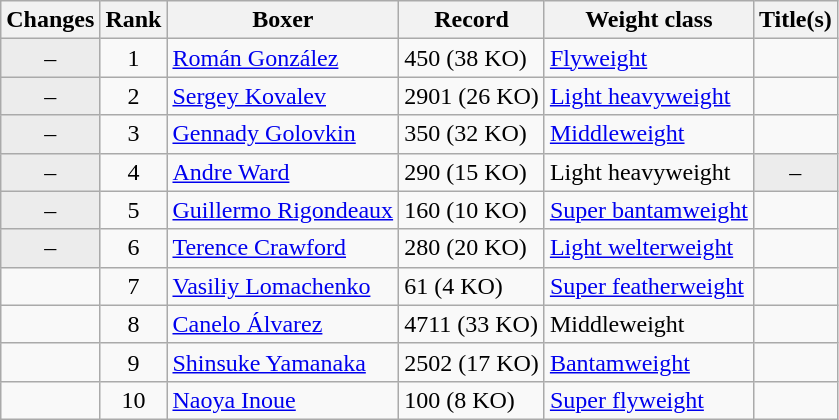<table class="wikitable ">
<tr>
<th>Changes</th>
<th>Rank</th>
<th>Boxer</th>
<th>Record</th>
<th>Weight class</th>
<th>Title(s)</th>
</tr>
<tr>
<td align=center bgcolor=#ECECEC>–</td>
<td align=center>1</td>
<td><a href='#'>Román González</a></td>
<td>450 (38 KO)</td>
<td><a href='#'>Flyweight</a></td>
<td></td>
</tr>
<tr>
<td align=center bgcolor=#ECECEC>–</td>
<td align=center>2</td>
<td><a href='#'>Sergey Kovalev</a></td>
<td>2901 (26 KO)</td>
<td><a href='#'>Light heavyweight</a></td>
<td></td>
</tr>
<tr>
<td align=center bgcolor=#ECECEC>–</td>
<td align=center>3</td>
<td><a href='#'>Gennady Golovkin</a></td>
<td>350 (32 KO)</td>
<td><a href='#'>Middleweight</a></td>
<td></td>
</tr>
<tr>
<td align=center bgcolor=#ECECEC>–</td>
<td align=center>4</td>
<td><a href='#'>Andre Ward</a></td>
<td>290 (15 KO)</td>
<td>Light heavyweight</td>
<td align=center bgcolor=#ECECEC data-sort-value="Z">–</td>
</tr>
<tr>
<td align=center bgcolor=#ECECEC>–</td>
<td align=center>5</td>
<td><a href='#'>Guillermo Rigondeaux</a></td>
<td>160 (10 KO)</td>
<td><a href='#'>Super bantamweight</a></td>
<td></td>
</tr>
<tr>
<td align=center bgcolor=#ECECEC>–</td>
<td align=center>6</td>
<td><a href='#'>Terence Crawford</a></td>
<td>280 (20 KO)</td>
<td><a href='#'>Light welterweight</a></td>
<td></td>
</tr>
<tr>
<td align=center></td>
<td align=center>7</td>
<td><a href='#'>Vasiliy Lomachenko</a></td>
<td>61 (4 KO)</td>
<td><a href='#'>Super featherweight</a></td>
<td></td>
</tr>
<tr>
<td align=center></td>
<td align=center>8</td>
<td><a href='#'>Canelo Álvarez</a></td>
<td>4711 (33 KO)</td>
<td>Middleweight</td>
<td></td>
</tr>
<tr>
<td align=center></td>
<td align=center>9</td>
<td><a href='#'>Shinsuke Yamanaka</a></td>
<td>2502 (17 KO)</td>
<td><a href='#'>Bantamweight</a></td>
<td></td>
</tr>
<tr>
<td align=center></td>
<td align=center>10</td>
<td><a href='#'>Naoya Inoue</a></td>
<td>100 (8 KO)</td>
<td><a href='#'>Super flyweight</a></td>
<td></td>
</tr>
</table>
